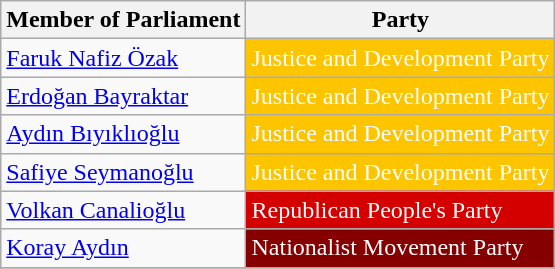<table class="wikitable">
<tr>
<th>Member of Parliament</th>
<th>Party</th>
</tr>
<tr>
<td><a href='#'>Faruk Nafiz Özak</a></td>
<td style="background:#FDC400; color:white">Justice and Development Party</td>
</tr>
<tr>
<td><a href='#'>Erdoğan Bayraktar</a></td>
<td style="background:#FDC400; color:white">Justice and Development Party</td>
</tr>
<tr>
<td><a href='#'>Aydın Bıyıklıoğlu</a></td>
<td style="background:#FDC400; color:white">Justice and Development Party</td>
</tr>
<tr>
<td><a href='#'>Safiye Seymanoğlu</a></td>
<td style="background:#FDC400; color:white">Justice and Development Party</td>
</tr>
<tr>
<td><a href='#'>Volkan Canalioğlu</a></td>
<td style="background:#D40000; color:white">Republican People's Party</td>
</tr>
<tr>
<td><a href='#'>Koray Aydın</a></td>
<td style="background:#870000; color:white">Nationalist Movement Party</td>
</tr>
<tr>
</tr>
</table>
